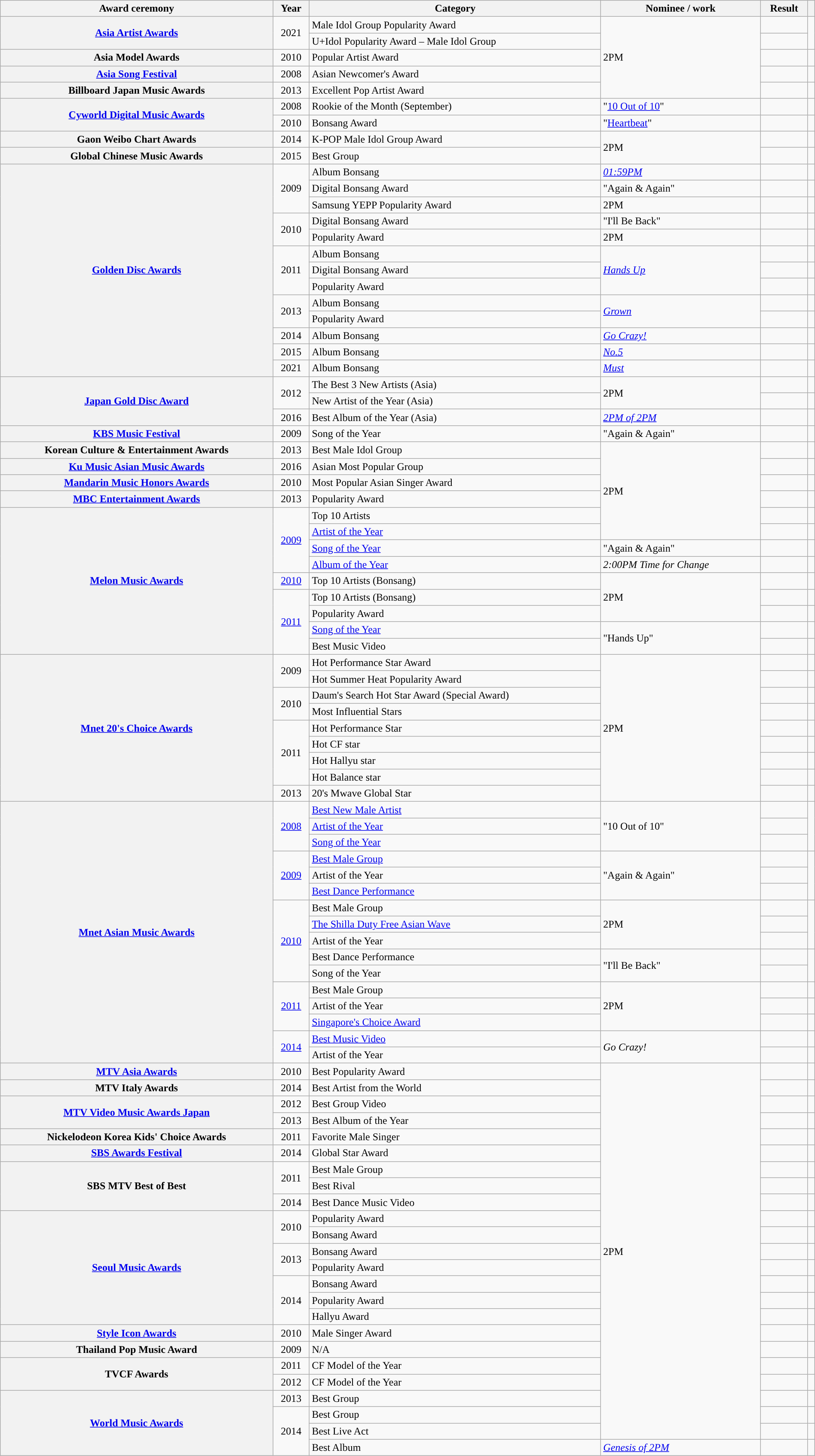<table class="wikitable sortable plainrowheaders" style="width:100%">
<tr>
<th scope="col">Award ceremony</th>
<th scope="col">Year</th>
<th scope="col">Category</th>
<th scope="col">Nominee / work</th>
<th scope="col">Result</th>
<th scope="col" class="unsortable"></th>
</tr>
<tr>
<th scope="row" rowspan="2"><a href='#'>Asia Artist Awards</a></th>
<td rowspan="2"  style="text-align:center">2021</td>
<td>Male Idol Group Popularity Award</td>
<td rowspan="5">2PM</td>
<td></td>
<td rowspan="2" style="text-align:center"></td>
</tr>
<tr>
<td>U+Idol Popularity Award – Male Idol Group</td>
<td></td>
</tr>
<tr>
<th scope="row">Asia Model Awards </th>
<td style="text-align:center">2010</td>
<td>Popular Artist Award</td>
<td></td>
<td></td>
</tr>
<tr>
<th scope="row"><a href='#'>Asia Song Festival</a></th>
<td style="text-align:center">2008</td>
<td>Asian Newcomer's Award</td>
<td></td>
<td style="text-align:center"></td>
</tr>
<tr>
<th scope="row">Billboard Japan Music Awards </th>
<td style="text-align:center">2013</td>
<td>Excellent Pop Artist Award</td>
<td></td>
<td></td>
</tr>
<tr>
<th scope="row" rowspan="2"><a href='#'>Cyworld Digital Music Awards</a> </th>
<td style="text-align:center">2008</td>
<td>Rookie of the Month (September)</td>
<td>"<a href='#'>10 Out of 10</a>"</td>
<td></td>
<td></td>
</tr>
<tr>
<td style="text-align:center">2010</td>
<td>Bonsang Award</td>
<td>"<a href='#'>Heartbeat</a>"</td>
<td></td>
<td></td>
</tr>
<tr>
<th scope="row">Gaon Weibo Chart Awards </th>
<td style="text-align:center">2014</td>
<td>K-POP Male Idol Group Award</td>
<td rowspan="2">2PM</td>
<td></td>
<td></td>
</tr>
<tr>
<th scope="row">Global Chinese Music Awards</th>
<td style="text-align:center">2015</td>
<td>Best Group</td>
<td></td>
<td style="text-align:center"></td>
</tr>
<tr>
<th scope="row" rowspan="13"><a href='#'>Golden Disc Awards</a></th>
<td style="text-align:center" rowspan="3">2009</td>
<td>Album Bonsang</td>
<td><em><a href='#'>01:59PM</a></em></td>
<td></td>
<td></td>
</tr>
<tr>
<td>Digital Bonsang Award</td>
<td>"Again & Again"</td>
<td></td>
<td></td>
</tr>
<tr>
<td>Samsung YEPP Popularity Award</td>
<td>2PM</td>
<td></td>
<td></td>
</tr>
<tr>
<td style="text-align:center" rowspan="2">2010</td>
<td>Digital Bonsang Award</td>
<td>"I'll Be Back"</td>
<td></td>
<td></td>
</tr>
<tr>
<td>Popularity Award</td>
<td>2PM</td>
<td></td>
<td></td>
</tr>
<tr>
<td style="text-align:center" rowspan="3">2011</td>
<td>Album Bonsang</td>
<td rowspan="3"><em><a href='#'>Hands Up</a></em></td>
<td></td>
<td></td>
</tr>
<tr>
<td>Digital Bonsang Award</td>
<td></td>
<td></td>
</tr>
<tr>
<td>Popularity Award</td>
<td></td>
<td></td>
</tr>
<tr>
<td style="text-align:center" rowspan="2">2013</td>
<td>Album Bonsang</td>
<td rowspan="2"><em><a href='#'>Grown</a></em></td>
<td></td>
<td></td>
</tr>
<tr>
<td>Popularity Award</td>
<td></td>
<td></td>
</tr>
<tr>
<td style="text-align:center">2014</td>
<td>Album Bonsang</td>
<td><em><a href='#'>Go Crazy!</a></em></td>
<td></td>
<td></td>
</tr>
<tr>
<td style="text-align:center">2015</td>
<td>Album Bonsang</td>
<td><em><a href='#'>No.5</a></em></td>
<td></td>
<td></td>
</tr>
<tr>
<td style="text-align:center">2021</td>
<td>Album Bonsang</td>
<td><em><a href='#'>Must</a></em></td>
<td></td>
<td></td>
</tr>
<tr>
<th scope="row" rowspan="3"><a href='#'>Japan Gold Disc Award</a> </th>
<td style="text-align:center" rowspan="2">2012</td>
<td>The Best 3 New Artists (Asia)</td>
<td rowspan="2">2PM</td>
<td></td>
<td></td>
</tr>
<tr>
<td>New Artist of the Year (Asia)</td>
<td></td>
<td style="text-align:center"></td>
</tr>
<tr>
<td style="text-align:center">2016</td>
<td>Best Album of the Year (Asia)</td>
<td><em><a href='#'>2PM of 2PM</a></em></td>
<td></td>
<td style="text-align:center"></td>
</tr>
<tr>
<th scope="row"><a href='#'>KBS Music Festival</a> </th>
<td style="text-align:center">2009</td>
<td>Song of the Year</td>
<td>"Again & Again"</td>
<td></td>
<td></td>
</tr>
<tr>
<th scope="row">Korean Culture & Entertainment Awards</th>
<td style="text-align:center">2013</td>
<td>Best Male Idol Group</td>
<td rowspan="6">2PM</td>
<td></td>
<td></td>
</tr>
<tr>
<th scope="row"><a href='#'>Ku Music Asian Music Awards</a></th>
<td style="text-align:center">2016</td>
<td>Asian Most Popular Group</td>
<td></td>
<td style="text-align:center"></td>
</tr>
<tr>
<th scope="row"><a href='#'>Mandarin Music Honors Awards</a> </th>
<td style="text-align:center">2010</td>
<td>Most Popular Asian Singer Award</td>
<td></td>
<td style="text-align:center"></td>
</tr>
<tr>
<th scope="row"><a href='#'>MBC Entertainment Awards</a></th>
<td style="text-align:center">2013</td>
<td>Popularity Award</td>
<td></td>
<td></td>
</tr>
<tr>
<th rowspan="9" scope="row"><a href='#'>Melon Music Awards</a></th>
<td rowspan="4" style="text-align:center"><a href='#'>2009</a></td>
<td>Top 10 Artists</td>
<td></td>
<td style="text-align:center"></td>
</tr>
<tr>
<td><a href='#'>Artist of the Year</a></td>
<td></td>
<td style="text-align:center"></td>
</tr>
<tr>
<td><a href='#'>Song of the Year</a></td>
<td>"Again & Again"</td>
<td></td>
<td style="text-align:center"></td>
</tr>
<tr>
<td><a href='#'>Album of the Year</a></td>
<td><em>2:00PM Time for Change</em></td>
<td></td>
<td style="text-align:center"></td>
</tr>
<tr>
<td style="text-align:center"><a href='#'>2010</a></td>
<td>Top 10 Artists (Bonsang)</td>
<td rowspan="3">2PM</td>
<td></td>
<td></td>
</tr>
<tr>
<td rowspan="4" style="text-align:center"><a href='#'>2011</a></td>
<td>Top 10 Artists (Bonsang)</td>
<td></td>
<td></td>
</tr>
<tr>
<td>Popularity Award</td>
<td></td>
<td></td>
</tr>
<tr>
<td><a href='#'>Song of the Year</a></td>
<td rowspan="2">"Hands Up"</td>
<td></td>
<td></td>
</tr>
<tr>
<td>Best Music Video</td>
<td></td>
<td></td>
</tr>
<tr>
<th scope="row" rowspan="9"><a href='#'>Mnet 20's Choice Awards</a></th>
<td style="text-align:center" rowspan="2">2009</td>
<td>Hot Performance Star Award</td>
<td rowspan="9">2PM</td>
<td></td>
<td></td>
</tr>
<tr>
<td>Hot Summer Heat Popularity Award</td>
<td></td>
<td></td>
</tr>
<tr>
<td style="text-align:center" rowspan="2">2010</td>
<td>Daum's Search Hot Star Award (Special Award)</td>
<td></td>
<td></td>
</tr>
<tr>
<td>Most Influential Stars</td>
<td></td>
</tr>
<tr>
<td style="text-align:center" rowspan="4">2011</td>
<td>Hot Performance Star</td>
<td></td>
<td></td>
</tr>
<tr>
<td>Hot CF star</td>
<td></td>
<td></td>
</tr>
<tr>
<td>Hot Hallyu star</td>
<td></td>
<td></td>
</tr>
<tr>
<td>Hot Balance star</td>
<td></td>
<td></td>
</tr>
<tr>
<td style="text-align:center">2013</td>
<td>20's Mwave Global Star</td>
<td></td>
<td></td>
</tr>
<tr>
<th scope="row" rowspan="16"><a href='#'>Mnet Asian Music Awards</a></th>
<td style="text-align:center" rowspan="3"><a href='#'>2008</a></td>
<td><a href='#'>Best New Male Artist</a></td>
<td rowspan="3">"10 Out of 10"</td>
<td></td>
<td style="text-align:center" rowspan="3"></td>
</tr>
<tr>
<td><a href='#'>Artist of the Year</a></td>
<td></td>
</tr>
<tr>
<td><a href='#'>Song of the Year</a></td>
<td></td>
</tr>
<tr>
<td style="text-align:center" rowspan="3"><a href='#'>2009</a></td>
<td><a href='#'>Best Male Group</a></td>
<td rowspan="3">"Again & Again"</td>
<td></td>
<td style="text-align:center" rowspan="3"></td>
</tr>
<tr>
<td>Artist of the Year</td>
<td></td>
</tr>
<tr>
<td><a href='#'>Best Dance Performance</a></td>
<td></td>
</tr>
<tr>
<td style="text-align:center" rowspan="5"><a href='#'>2010</a></td>
<td>Best Male Group</td>
<td rowspan="3">2PM</td>
<td></td>
<td style="text-align:center" rowspan="3"></td>
</tr>
<tr>
<td><a href='#'>The Shilla Duty Free Asian Wave</a></td>
<td></td>
</tr>
<tr>
<td>Artist of the Year</td>
<td></td>
</tr>
<tr>
<td>Best Dance Performance</td>
<td rowspan="2">"I'll Be Back"</td>
<td></td>
<td style="text-align:center" rowspan="2"></td>
</tr>
<tr>
<td>Song of the Year</td>
<td></td>
</tr>
<tr>
<td style="text-align:center" rowspan="3"><a href='#'>2011</a></td>
<td>Best Male Group</td>
<td rowspan="3">2PM</td>
<td></td>
<td></td>
</tr>
<tr>
<td>Artist of the Year</td>
<td></td>
<td></td>
</tr>
<tr>
<td><a href='#'>Singapore's Choice Award</a></td>
<td></td>
<td></td>
</tr>
<tr>
<td style="text-align:center" rowspan="2"><a href='#'>2014</a></td>
<td><a href='#'>Best Music Video</a></td>
<td rowspan="2"><em>Go Crazy!</em></td>
<td></td>
<td></td>
</tr>
<tr>
<td>Artist of the Year</td>
<td></td>
<td></td>
</tr>
<tr>
<th scope="row"><a href='#'>MTV Asia Awards</a></th>
<td style="text-align:center">2010</td>
<td>Best Popularity Award</td>
<td rowspan="23">2PM</td>
<td></td>
<td></td>
</tr>
<tr>
<th scope="row">MTV Italy Awards</th>
<td style="text-align:center">2014</td>
<td>Best Artist from the World</td>
<td></td>
<td></td>
</tr>
<tr>
<th scope="row" rowspan="2"><a href='#'>MTV Video Music Awards Japan</a></th>
<td style="text-align:center">2012</td>
<td>Best Group Video</td>
<td></td>
<td></td>
</tr>
<tr>
<td style="text-align:center">2013</td>
<td>Best Album of the Year</td>
<td></td>
<td></td>
</tr>
<tr>
<th scope="row">Nickelodeon Korea Kids' Choice Awards </th>
<td style="text-align:center">2011</td>
<td>Favorite Male Singer</td>
<td></td>
<td></td>
</tr>
<tr>
<th scope="row"><a href='#'>SBS Awards Festival</a> </th>
<td style="text-align:center">2014</td>
<td>Global Star Award</td>
<td></td>
<td></td>
</tr>
<tr>
<th scope="row" rowspan="3">SBS MTV Best of Best</th>
<td style="text-align:center" rowspan="2">2011</td>
<td>Best Male Group</td>
<td></td>
<td></td>
</tr>
<tr>
<td>Best Rival</td>
<td></td>
<td></td>
</tr>
<tr>
<td style="text-align:center">2014</td>
<td>Best Dance Music Video</td>
<td></td>
<td style="text-align:center"></td>
</tr>
<tr>
<th scope="row" rowspan="7"><a href='#'>Seoul Music Awards</a></th>
<td style="text-align:center" rowspan="2">2010</td>
<td>Popularity Award</td>
<td></td>
<td></td>
</tr>
<tr>
<td>Bonsang Award</td>
<td></td>
<td></td>
</tr>
<tr>
<td style="text-align:center" rowspan="2">2013</td>
<td>Bonsang Award</td>
<td></td>
<td></td>
</tr>
<tr>
<td>Popularity Award</td>
<td></td>
<td></td>
</tr>
<tr>
<td style="text-align:center" rowspan="3">2014</td>
<td>Bonsang Award</td>
<td></td>
<td></td>
</tr>
<tr>
<td>Popularity Award</td>
<td></td>
<td></td>
</tr>
<tr>
<td>Hallyu Award</td>
<td></td>
<td></td>
</tr>
<tr>
<th scope="row"><a href='#'>Style Icon Awards</a></th>
<td style="text-align:center">2010</td>
<td>Male Singer Award</td>
<td></td>
<td></td>
</tr>
<tr>
<th scope="row">Thailand Pop Music Award </th>
<td style="text-align:center">2009</td>
<td>N/A</td>
<td></td>
<td></td>
</tr>
<tr>
<th scope="row" rowspan="2">TVCF Awards</th>
<td style="text-align:center">2011</td>
<td>CF Model of the Year</td>
<td></td>
<td></td>
</tr>
<tr>
<td style="text-align:center">2012</td>
<td>CF Model of the Year</td>
<td></td>
<td></td>
</tr>
<tr>
<th scope="row" rowspan="4"><a href='#'>World Music Awards</a> </th>
<td style="text-align:center">2013</td>
<td>Best Group</td>
<td></td>
<td></td>
</tr>
<tr>
<td style="text-align:center" rowspan="3">2014</td>
<td>Best Group</td>
<td></td>
<td></td>
</tr>
<tr>
<td>Best Live Act</td>
<td></td>
<td></td>
</tr>
<tr>
<td>Best Album</td>
<td><em><a href='#'>Genesis of 2PM</a></em></td>
<td></td>
<td></td>
</tr>
</table>
